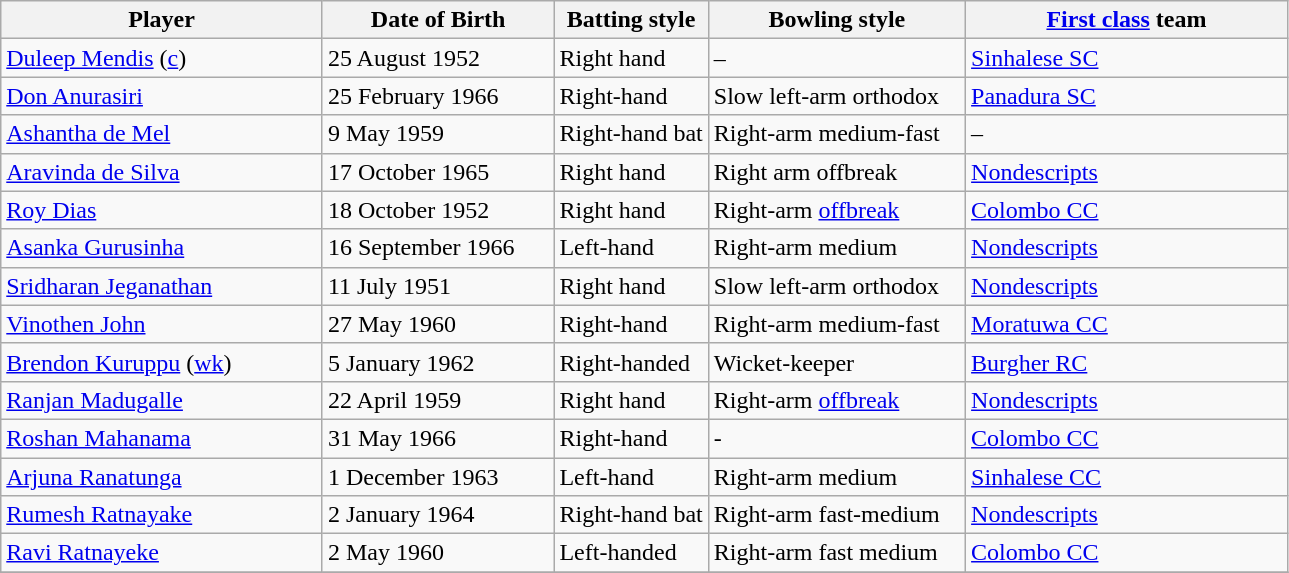<table class="wikitable">
<tr>
<th width="25%">Player</th>
<th width="18%">Date of Birth</th>
<th width="12%">Batting style</th>
<th width="20%">Bowling style</th>
<th width="25%"><a href='#'>First class</a> team</th>
</tr>
<tr>
<td><a href='#'>Duleep Mendis</a> (<a href='#'>c</a>)</td>
<td>25 August 1952</td>
<td>Right hand</td>
<td>–</td>
<td> <a href='#'>Sinhalese SC</a></td>
</tr>
<tr>
<td><a href='#'>Don Anurasiri</a></td>
<td>25 February 1966</td>
<td>Right-hand</td>
<td>Slow left-arm orthodox</td>
<td> <a href='#'>Panadura SC</a></td>
</tr>
<tr>
<td><a href='#'>Ashantha de Mel</a></td>
<td>9 May 1959</td>
<td>Right-hand bat</td>
<td>Right-arm medium-fast</td>
<td> –</td>
</tr>
<tr>
<td><a href='#'>Aravinda de Silva</a></td>
<td>17 October 1965</td>
<td>Right hand</td>
<td>Right arm offbreak</td>
<td> <a href='#'>Nondescripts</a></td>
</tr>
<tr>
<td><a href='#'>Roy Dias</a></td>
<td>18 October 1952</td>
<td>Right hand</td>
<td>Right-arm <a href='#'>offbreak</a></td>
<td> <a href='#'>Colombo CC</a></td>
</tr>
<tr>
<td><a href='#'>Asanka Gurusinha</a></td>
<td>16 September 1966</td>
<td>Left-hand</td>
<td>Right-arm medium</td>
<td> <a href='#'>Nondescripts</a></td>
</tr>
<tr>
<td><a href='#'>Sridharan Jeganathan</a></td>
<td>11 July 1951</td>
<td>Right hand</td>
<td>Slow left-arm orthodox</td>
<td> <a href='#'>Nondescripts</a></td>
</tr>
<tr>
<td><a href='#'>Vinothen John</a></td>
<td>27 May 1960</td>
<td>Right-hand</td>
<td>Right-arm medium-fast</td>
<td> <a href='#'>Moratuwa CC</a></td>
</tr>
<tr>
<td><a href='#'>Brendon Kuruppu</a> (<a href='#'>wk</a>)</td>
<td>5 January 1962</td>
<td>Right-handed</td>
<td>Wicket-keeper</td>
<td> <a href='#'>Burgher RC</a></td>
</tr>
<tr>
<td><a href='#'>Ranjan Madugalle</a></td>
<td>22 April 1959</td>
<td>Right hand</td>
<td>Right-arm <a href='#'>offbreak</a></td>
<td> <a href='#'>Nondescripts</a></td>
</tr>
<tr>
<td><a href='#'>Roshan Mahanama</a></td>
<td>31 May 1966</td>
<td>Right-hand</td>
<td>-</td>
<td> <a href='#'>Colombo CC</a></td>
</tr>
<tr>
<td><a href='#'>Arjuna Ranatunga</a></td>
<td>1 December 1963</td>
<td>Left-hand</td>
<td>Right-arm medium</td>
<td> <a href='#'>Sinhalese CC</a></td>
</tr>
<tr>
<td><a href='#'>Rumesh Ratnayake</a></td>
<td>2 January 1964</td>
<td>Right-hand bat</td>
<td>Right-arm fast-medium</td>
<td> <a href='#'>Nondescripts</a></td>
</tr>
<tr>
<td><a href='#'>Ravi Ratnayeke</a></td>
<td>2 May 1960</td>
<td>Left-handed</td>
<td>Right-arm fast medium</td>
<td> <a href='#'>Colombo CC</a></td>
</tr>
<tr>
</tr>
</table>
